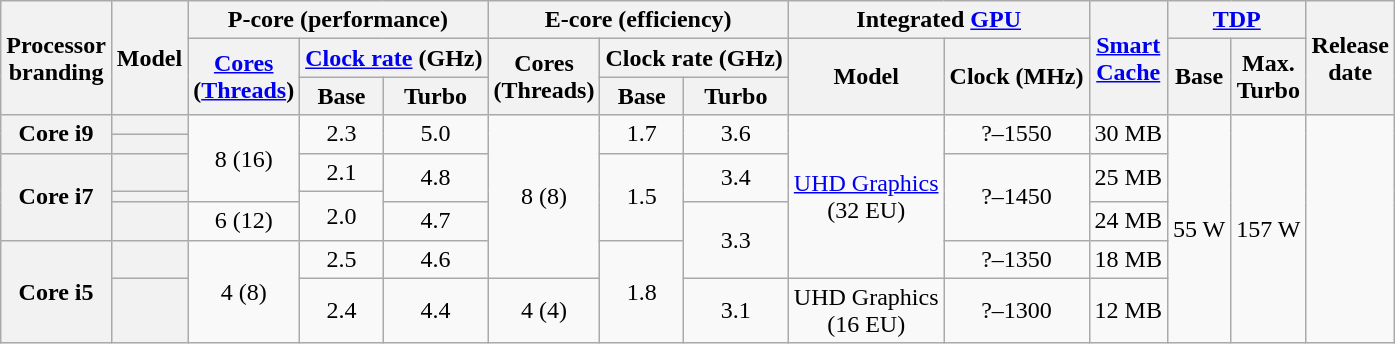<table class="wikitable sortable nowrap" style="text-align: center;">
<tr>
<th class="unsortable" rowspan="3">Processor<br>branding</th>
<th rowspan="3">Model</th>
<th colspan="3">P-core (performance)</th>
<th colspan="3">E-core (efficiency)</th>
<th colspan="2">Integrated <a href='#'>GPU</a></th>
<th class="unsortable" rowspan="3"><a href='#'>Smart<br>Cache</a></th>
<th colspan="2"><a href='#'>TDP</a></th>
<th rowspan="3">Release<br>date</th>
</tr>
<tr>
<th class="unsortable" rowspan="2"><a href='#'>Cores</a><br>(<a href='#'>Threads</a>)</th>
<th colspan="2"><a href='#'>Clock rate</a> (GHz)</th>
<th class="unsortable" rowspan="2">Cores<br>(Threads)</th>
<th colspan="2">Clock rate (GHz)</th>
<th class="unsortable" rowspan="2">Model</th>
<th class="unsortable" rowspan="2">Clock (MHz)</th>
<th rowspan="2">Base</th>
<th class="unsortable" rowspan="2">Max.<br>Turbo</th>
</tr>
<tr>
<th class="unsortable">Base</th>
<th class="unsortable">Turbo</th>
<th class="unsortable">Base</th>
<th class="unsortable">Turbo</th>
</tr>
<tr>
<th rowspan="2">Core i9</th>
<th style="text-align:left;" data-sort-value="sku7"></th>
<td rowspan="4">8 (16)</td>
<td rowspan="2">2.3</td>
<td rowspan="2">5.0</td>
<td rowspan="6">8 (8)</td>
<td rowspan="2">1.7</td>
<td rowspan="2">3.6</td>
<td rowspan="6"><a href='#'>UHD Graphics</a><br>(32 EU)</td>
<td rowspan="2">?–1550</td>
<td rowspan="2">30 MB</td>
<td rowspan="7">55 W</td>
<td rowspan="7">157 W</td>
<td rowspan="7"></td>
</tr>
<tr>
<th style="text-align:left;" data-sort-value="sku6"></th>
</tr>
<tr>
<th rowspan="3">Core i7</th>
<th style="text-align:left;" data-sort-value="sku5"></th>
<td>2.1</td>
<td rowspan="2">4.8</td>
<td rowspan="3">1.5</td>
<td rowspan="2">3.4</td>
<td rowspan="3">?–1450</td>
<td rowspan="2">25 MB</td>
</tr>
<tr>
<th style="text-align:left;" data-sort-value="sku4"></th>
<td rowspan="2">2.0</td>
</tr>
<tr>
<th style="text-align:left;" data-sort-value="sku3"></th>
<td>6 (12)</td>
<td>4.7</td>
<td rowspan="2">3.3</td>
<td>24 MB</td>
</tr>
<tr>
<th rowspan="2">Core i5</th>
<th style="text-align:left;" data-sort-value="sku2"></th>
<td rowspan="2">4 (8)</td>
<td>2.5</td>
<td>4.6</td>
<td rowspan="2">1.8</td>
<td>?–1350</td>
<td>18 MB</td>
</tr>
<tr>
<th style="text-align:left;" data-sort-value="sku1"></th>
<td>2.4</td>
<td>4.4</td>
<td>4 (4)</td>
<td>3.1</td>
<td>UHD Graphics<br>(16 EU)</td>
<td>?–1300</td>
<td>12 MB</td>
</tr>
</table>
